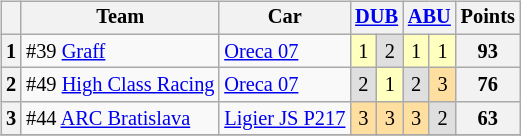<table>
<tr>
<td></td>
<td valign="top"><br><table class="wikitable" style="font-size: 85%; text-align:center;">
<tr>
<th></th>
<th>Team</th>
<th>Car</th>
<th colspan=2><a href='#'>DUB</a><br></th>
<th colspan=2><a href='#'>ABU</a><br></th>
<th>Points</th>
</tr>
<tr>
<th>1</th>
<td align=left> #39 <a href='#'>Graff</a></td>
<td align=left><a href='#'>Oreca 07</a></td>
<td style="background:#FFFFBF;">1</td>
<td style="background:#DFDFDF;">2</td>
<td style="background:#FFFFBF;">1</td>
<td style="background:#FFFFBF;">1</td>
<th>93</th>
</tr>
<tr>
<th>2</th>
<td align=left> #49 <a href='#'>High Class Racing</a></td>
<td align=left><a href='#'>Oreca 07</a></td>
<td style="background:#DFDFDF;">2</td>
<td style="background:#FFFFBF;">1</td>
<td style="background:#DFDFDF;">2</td>
<td style="background:#FFDF9F;">3</td>
<th>76</th>
</tr>
<tr>
<th>3</th>
<td align=left> #44 <a href='#'>ARC Bratislava</a></td>
<td align=left><a href='#'>Ligier JS P217</a></td>
<td style="background:#FFDF9F;">3</td>
<td style="background:#FFDF9F;">3</td>
<td style="background:#FFDF9F;">3</td>
<td style="background:#DFDFDF;">2</td>
<th>63</th>
</tr>
<tr>
</tr>
</table>
</td>
<td valign="top"><br></td>
</tr>
</table>
